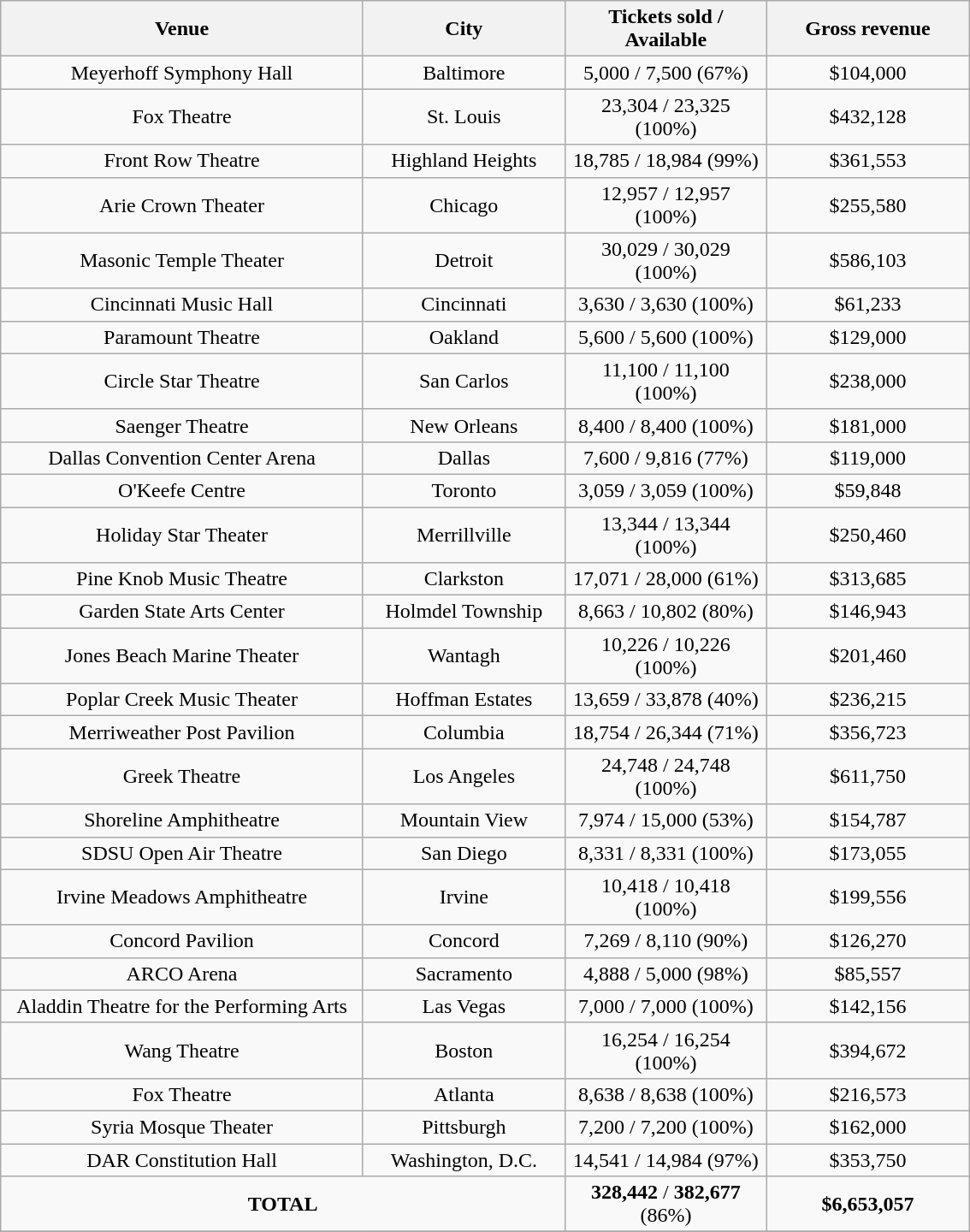<table class="wikitable" style="text-align:center">
<tr>
<th style="width:275px;">Venue</th>
<th style="width:150px;">City</th>
<th style="width:150px;">Tickets sold / Available</th>
<th style="width:150px;">Gross revenue</th>
</tr>
<tr>
<td>Meyerhoff Symphony Hall</td>
<td>Baltimore</td>
<td>5,000 / 7,500 (67%)</td>
<td>$104,000</td>
</tr>
<tr>
<td>Fox Theatre</td>
<td>St. Louis</td>
<td>23,304 / 23,325 (100%)</td>
<td>$432,128</td>
</tr>
<tr>
<td>Front Row Theatre</td>
<td>Highland Heights</td>
<td>18,785 / 18,984 (99%)</td>
<td>$361,553</td>
</tr>
<tr>
<td>Arie Crown Theater</td>
<td>Chicago</td>
<td>12,957 / 12,957 (100%)</td>
<td>$255,580</td>
</tr>
<tr>
<td>Masonic Temple Theater</td>
<td>Detroit</td>
<td>30,029 / 30,029 (100%)</td>
<td>$586,103</td>
</tr>
<tr>
<td>Cincinnati Music Hall</td>
<td>Cincinnati</td>
<td>3,630 / 3,630 (100%)</td>
<td>$61,233</td>
</tr>
<tr>
<td>Paramount Theatre</td>
<td>Oakland</td>
<td>5,600 / 5,600 (100%)</td>
<td>$129,000</td>
</tr>
<tr>
<td>Circle Star Theatre</td>
<td>San Carlos</td>
<td>11,100 / 11,100 (100%)</td>
<td>$238,000</td>
</tr>
<tr>
<td>Saenger Theatre</td>
<td>New Orleans</td>
<td>8,400 / 8,400 (100%)</td>
<td>$181,000</td>
</tr>
<tr>
<td>Dallas Convention Center Arena</td>
<td>Dallas</td>
<td>7,600 / 9,816 (77%)</td>
<td>$119,000</td>
</tr>
<tr>
<td>O'Keefe Centre</td>
<td>Toronto</td>
<td>3,059 / 3,059 (100%)</td>
<td>$59,848</td>
</tr>
<tr>
<td>Holiday Star Theater</td>
<td>Merrillville</td>
<td>13,344 / 13,344 (100%)</td>
<td>$250,460</td>
</tr>
<tr>
<td>Pine Knob Music Theatre</td>
<td>Clarkston</td>
<td>17,071 / 28,000 (61%)</td>
<td>$313,685</td>
</tr>
<tr>
<td>Garden State Arts Center</td>
<td>Holmdel Township</td>
<td>8,663 / 10,802 (80%)</td>
<td>$146,943</td>
</tr>
<tr>
<td>Jones Beach Marine Theater</td>
<td>Wantagh</td>
<td>10,226 / 10,226 (100%)</td>
<td>$201,460</td>
</tr>
<tr>
<td>Poplar Creek Music Theater</td>
<td>Hoffman Estates</td>
<td>13,659 / 33,878 (40%)</td>
<td>$236,215</td>
</tr>
<tr>
<td>Merriweather Post Pavilion</td>
<td>Columbia</td>
<td>18,754 / 26,344 (71%)</td>
<td>$356,723</td>
</tr>
<tr>
<td>Greek Theatre</td>
<td>Los Angeles</td>
<td>24,748 / 24,748 (100%)</td>
<td>$611,750</td>
</tr>
<tr>
<td>Shoreline Amphitheatre</td>
<td>Mountain View</td>
<td>7,974 / 15,000 (53%)</td>
<td>$154,787</td>
</tr>
<tr>
<td>SDSU Open Air Theatre</td>
<td>San Diego</td>
<td>8,331 / 8,331 (100%)</td>
<td>$173,055</td>
</tr>
<tr>
<td>Irvine Meadows Amphitheatre</td>
<td>Irvine</td>
<td>10,418 / 10,418 (100%)</td>
<td>$199,556</td>
</tr>
<tr>
<td>Concord Pavilion</td>
<td>Concord</td>
<td>7,269 / 8,110 (90%)</td>
<td>$126,270</td>
</tr>
<tr>
<td>ARCO Arena</td>
<td>Sacramento</td>
<td>4,888 / 5,000 (98%)</td>
<td>$85,557</td>
</tr>
<tr>
<td>Aladdin Theatre for the Performing Arts</td>
<td>Las Vegas</td>
<td>7,000 / 7,000 (100%)</td>
<td>$142,156</td>
</tr>
<tr>
<td>Wang Theatre</td>
<td>Boston</td>
<td>16,254 / 16,254 (100%)</td>
<td>$394,672</td>
</tr>
<tr>
<td>Fox Theatre</td>
<td>Atlanta</td>
<td>8,638 / 8,638 (100%)</td>
<td>$216,573</td>
</tr>
<tr>
<td>Syria Mosque Theater</td>
<td>Pittsburgh</td>
<td>7,200 / 7,200 (100%)</td>
<td>$162,000</td>
</tr>
<tr>
<td>DAR Constitution Hall</td>
<td>Washington, D.C.</td>
<td>14,541 / 14,984 (97%)</td>
<td>$353,750</td>
</tr>
<tr>
<td colspan="2"><strong>TOTAL</strong></td>
<td><strong>328,442</strong> / <strong>382,677</strong> (86%)</td>
<td><strong>$6,653,057</strong></td>
</tr>
<tr>
</tr>
</table>
